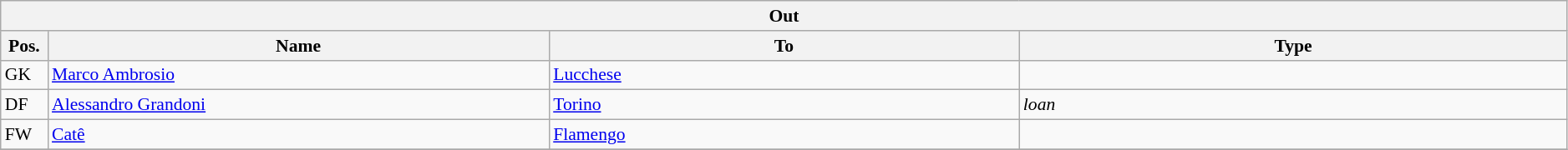<table class="wikitable" style="font-size:90%;width:99%;">
<tr>
<th colspan="4">Out</th>
</tr>
<tr>
<th width=3%>Pos.</th>
<th width=32%>Name</th>
<th width=30%>To</th>
<th width=35%>Type</th>
</tr>
<tr>
<td>GK</td>
<td><a href='#'>Marco Ambrosio</a></td>
<td><a href='#'>Lucchese</a></td>
<td></td>
</tr>
<tr>
<td>DF</td>
<td><a href='#'>Alessandro Grandoni</a></td>
<td><a href='#'>Torino</a></td>
<td><em>loan</em></td>
</tr>
<tr>
<td>FW</td>
<td><a href='#'>Catê</a></td>
<td><a href='#'>Flamengo</a></td>
<td></td>
</tr>
<tr>
</tr>
</table>
